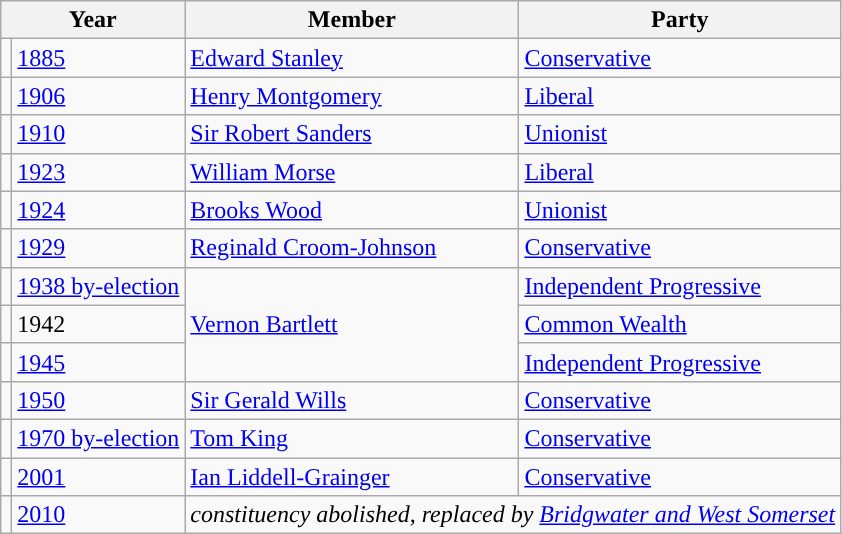<table class="wikitable">
<tr>
<th colspan="2">Year</th>
<th>Member</th>
<th>Party</th>
</tr>
<tr>
<td style="color:inherit;background-color: "></td>
<td><a href='#'>1885</a></td>
<td><a href='#'>Edward Stanley</a></td>
<td><a href='#'>Conservative</a></td>
</tr>
<tr>
<td style="color:inherit;background-color: "></td>
<td><a href='#'>1906</a></td>
<td><a href='#'>Henry Montgomery</a></td>
<td><a href='#'>Liberal</a></td>
</tr>
<tr>
<td style="color:inherit;background-color: "></td>
<td><a href='#'>1910</a></td>
<td><a href='#'>Sir Robert Sanders</a></td>
<td><a href='#'>Unionist</a></td>
</tr>
<tr>
<td style="color:inherit;background-color: "></td>
<td><a href='#'>1923</a></td>
<td><a href='#'>William Morse</a></td>
<td><a href='#'>Liberal</a></td>
</tr>
<tr>
<td style="color:inherit;background-color: "></td>
<td><a href='#'>1924</a></td>
<td><a href='#'>Brooks Wood</a></td>
<td><a href='#'>Unionist</a></td>
</tr>
<tr>
<td style="color:inherit;background-color: "></td>
<td><a href='#'>1929</a></td>
<td><a href='#'>Reginald Croom-Johnson</a></td>
<td><a href='#'>Conservative</a></td>
</tr>
<tr>
<td style="color:inherit;background-color: "></td>
<td><a href='#'>1938 by-election</a></td>
<td rowspan="3"><a href='#'>Vernon Bartlett</a></td>
<td><a href='#'>Independent Progressive</a></td>
</tr>
<tr>
<td style="color:inherit;background-color: "></td>
<td>1942</td>
<td><a href='#'>Common Wealth</a></td>
</tr>
<tr>
<td style="color:inherit;background-color: "></td>
<td><a href='#'>1945</a></td>
<td><a href='#'>Independent Progressive</a></td>
</tr>
<tr>
<td style="color:inherit;background-color: "></td>
<td><a href='#'>1950</a></td>
<td><a href='#'>Sir Gerald Wills</a></td>
<td><a href='#'>Conservative</a></td>
</tr>
<tr>
<td style="color:inherit;background-color: "></td>
<td><a href='#'>1970 by-election</a></td>
<td><a href='#'>Tom King</a></td>
<td><a href='#'>Conservative</a></td>
</tr>
<tr>
<td style="color:inherit;background-color: "></td>
<td><a href='#'>2001</a></td>
<td><a href='#'>Ian Liddell-Grainger</a></td>
<td><a href='#'>Conservative</a></td>
</tr>
<tr>
<td></td>
<td><a href='#'>2010</a></td>
<td colspan="2"><em>constituency abolished, replaced by <a href='#'>Bridgwater and West Somerset</a></em></td>
</tr>
</table>
